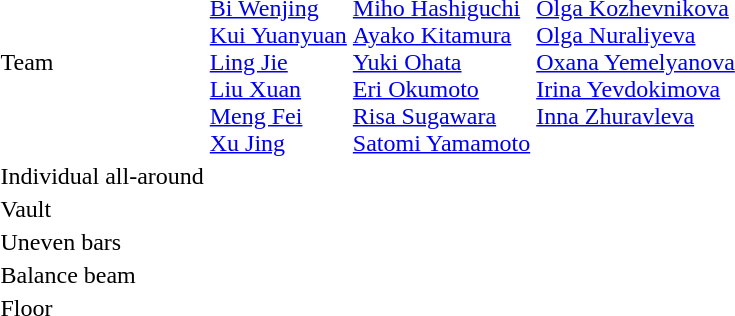<table>
<tr>
<td>Team</td>
<td><br><a href='#'>Bi Wenjing</a><br><a href='#'>Kui Yuanyuan</a><br><a href='#'>Ling Jie</a><br><a href='#'>Liu Xuan</a><br><a href='#'>Meng Fei</a><br><a href='#'>Xu Jing</a></td>
<td><br><a href='#'>Miho Hashiguchi</a><br><a href='#'>Ayako Kitamura</a><br><a href='#'>Yuki Ohata</a><br><a href='#'>Eri Okumoto</a><br><a href='#'>Risa Sugawara</a><br><a href='#'>Satomi Yamamoto</a></td>
<td valign=top><br><a href='#'>Olga Kozhevnikova</a><br><a href='#'>Olga Nuraliyeva</a><br><a href='#'>Oxana Yemelyanova</a><br><a href='#'>Irina Yevdokimova</a><br><a href='#'>Inna Zhuravleva</a></td>
</tr>
<tr>
<td>Individual all-around</td>
<td></td>
<td></td>
<td></td>
</tr>
<tr>
<td rowspan=2>Vault</td>
<td rowspan=2></td>
<td rowspan=2></td>
<td></td>
</tr>
<tr>
<td></td>
</tr>
<tr>
<td>Uneven bars</td>
<td></td>
<td></td>
<td></td>
</tr>
<tr>
<td>Balance beam</td>
<td></td>
<td></td>
<td></td>
</tr>
<tr>
<td rowspan=2>Floor</td>
<td rowspan=2></td>
<td rowspan=2></td>
<td></td>
</tr>
<tr>
<td></td>
</tr>
</table>
